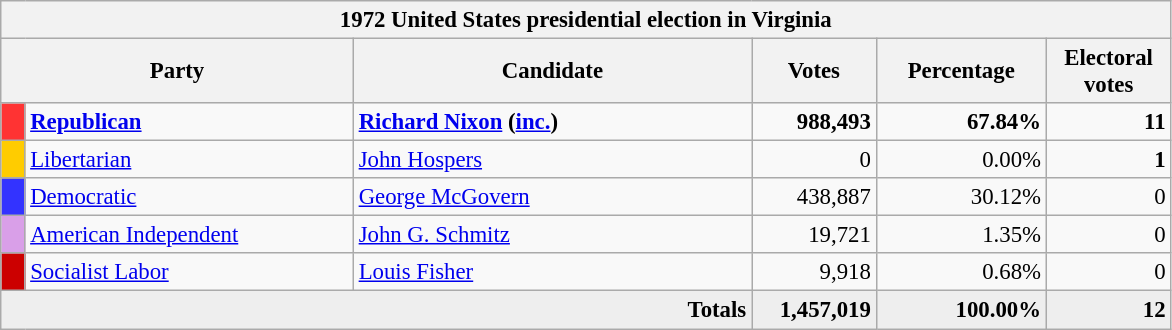<table class="wikitable" style="font-size: 95%;">
<tr>
<th colspan="6">1972 United States presidential election in Virginia</th>
</tr>
<tr>
<th colspan="2" style="width: 15em">Party</th>
<th style="width: 17em">Candidate</th>
<th style="width: 5em">Votes</th>
<th style="width: 7em">Percentage</th>
<th style="width: 5em">Electoral votes</th>
</tr>
<tr>
<th style="background:#f33; width:3px;"></th>
<td style="width: 130px"><strong><a href='#'>Republican</a></strong></td>
<td><strong><a href='#'>Richard Nixon</a></strong> <strong>(<a href='#'>inc.</a>)</strong></td>
<td style="text-align:right;"><strong>988,493</strong></td>
<td style="text-align:right;"><strong>67.84%</strong></td>
<td style="text-align:right;"><strong>11</strong></td>
</tr>
<tr>
<th style="background:#FFCC00; width:3px;"></th>
<td style="width: 130px"><a href='#'>Libertarian</a></td>
<td><a href='#'>John Hospers</a></td>
<td style="text-align:right;">0</td>
<td style="text-align:right;">0.00%</td>
<td style="text-align:right;"><strong>1</strong></td>
</tr>
<tr>
<th style="background:#33f; width:3px;"></th>
<td style="width: 130px"><a href='#'>Democratic</a></td>
<td><a href='#'>George McGovern</a></td>
<td style="text-align:right;">438,887</td>
<td style="text-align:right;">30.12%</td>
<td style="text-align:right;">0</td>
</tr>
<tr>
<th style="background:#D99FE8; width:3px;"></th>
<td style="width: 130px"><a href='#'>American Independent</a></td>
<td><a href='#'>John G. Schmitz</a></td>
<td style="text-align:right;">19,721</td>
<td style="text-align:right;">1.35%</td>
<td style="text-align:right;">0</td>
</tr>
<tr>
<th style="background:#CC0000; width:3px;"></th>
<td style="width: 130px"><a href='#'>Socialist Labor</a></td>
<td><a href='#'>Louis Fisher</a></td>
<td style="text-align:right;">9,918</td>
<td style="text-align:right;">0.68%</td>
<td style="text-align:right;">0</td>
</tr>
<tr style="background:#eee; text-align:right;">
<td colspan="3"><strong>Totals</strong></td>
<td><strong>1,457,019</strong></td>
<td><strong>100.00%</strong></td>
<td><strong>12</strong></td>
</tr>
</table>
